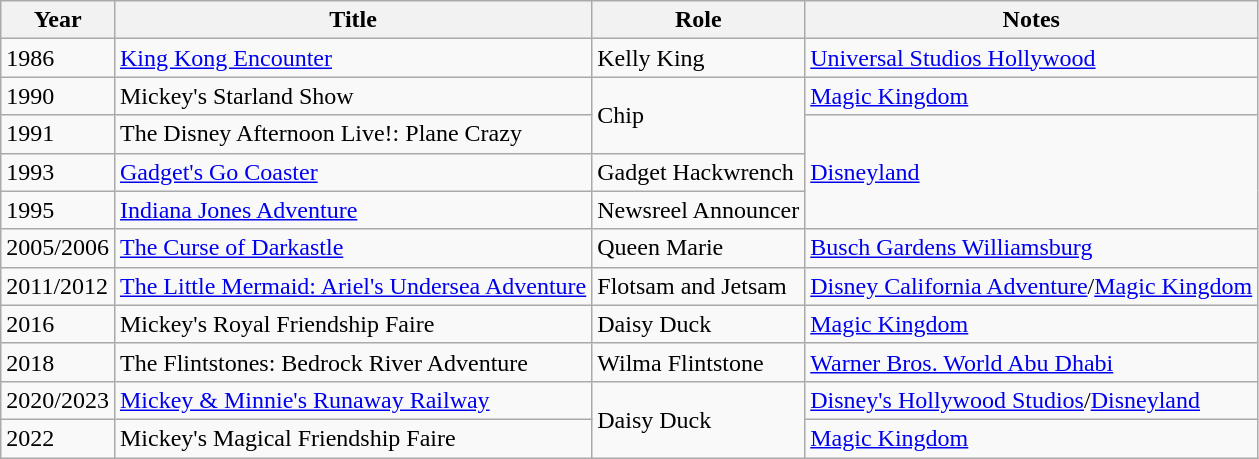<table class="wikitable plainrowheaders sortable">
<tr>
<th scope="col">Year</th>
<th scope="col">Title</th>
<th scope="col">Role</th>
<th class="unsortable">Notes</th>
</tr>
<tr>
<td scope="row">1986</td>
<td><a href='#'>King Kong Encounter</a></td>
<td>Kelly King</td>
<td><a href='#'>Universal Studios Hollywood</a></td>
</tr>
<tr>
<td scope="row">1990</td>
<td>Mickey's Starland Show</td>
<td rowspan="2">Chip</td>
<td><a href='#'>Magic Kingdom</a></td>
</tr>
<tr>
<td scope="row">1991</td>
<td>The Disney Afternoon Live!: Plane Crazy</td>
<td rowspan="3"><a href='#'>Disneyland</a></td>
</tr>
<tr>
<td scope="row">1993</td>
<td><a href='#'>Gadget's Go Coaster</a></td>
<td>Gadget Hackwrench</td>
</tr>
<tr>
<td scope="row">1995</td>
<td><a href='#'>Indiana Jones Adventure</a></td>
<td>Newsreel Announcer</td>
</tr>
<tr>
<td scope="row">2005/2006</td>
<td><a href='#'>The Curse of Darkastle</a></td>
<td>Queen Marie</td>
<td><a href='#'>Busch Gardens Williamsburg</a></td>
</tr>
<tr>
<td scope="row">2011/2012</td>
<td><a href='#'>The Little Mermaid: Ariel's Undersea Adventure</a></td>
<td>Flotsam and Jetsam</td>
<td><a href='#'>Disney California Adventure</a>/<a href='#'>Magic Kingdom</a></td>
</tr>
<tr>
<td scope="row">2016</td>
<td>Mickey's Royal Friendship Faire</td>
<td>Daisy Duck</td>
<td><a href='#'>Magic Kingdom</a></td>
</tr>
<tr>
<td scope="row">2018</td>
<td>The Flintstones: Bedrock River Adventure</td>
<td>Wilma Flintstone</td>
<td><a href='#'>Warner Bros. World Abu Dhabi</a></td>
</tr>
<tr>
<td scope="row">2020/2023</td>
<td><a href='#'>Mickey & Minnie's Runaway Railway</a></td>
<td rowspan="2">Daisy Duck</td>
<td><a href='#'>Disney's Hollywood Studios</a>/<a href='#'>Disneyland</a></td>
</tr>
<tr>
<td scope="row">2022</td>
<td>Mickey's Magical Friendship Faire</td>
<td><a href='#'>Magic Kingdom</a></td>
</tr>
</table>
